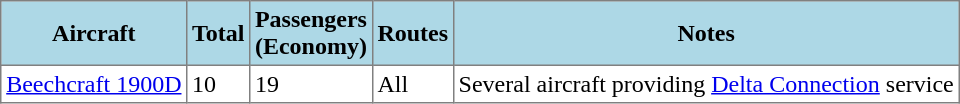<table class="toccolours" border="1" cellpadding="3" style="margin:1em auto; border-collapse:collapse">
<tr style="background:lightblue;">
<th>Aircraft</th>
<th>Total</th>
<th>Passengers<br>(Economy)</th>
<th>Routes</th>
<th>Notes</th>
</tr>
<tr>
<td><a href='#'>Beechcraft 1900D</a></td>
<td>10</td>
<td>19</td>
<td>All</td>
<td>Several aircraft providing <a href='#'>Delta Connection</a> service</td>
</tr>
</table>
